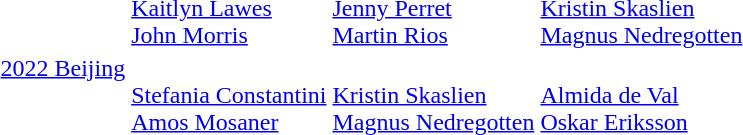<table>
<tr valign="top">
<td><br></td>
<td><br><a href='#'>Kaitlyn Lawes</a><br><a href='#'>John Morris</a></td>
<td><br><a href='#'>Jenny Perret</a><br><a href='#'>Martin Rios</a></td>
<td><br><a href='#'>Kristin Skaslien</a><br><a href='#'>Magnus Nedregotten</a></td>
</tr>
<tr valign="top">
<td><a href='#'>2022 Beijing</a> <br></td>
<td><br><a href='#'>Stefania Constantini</a><br><a href='#'>Amos Mosaner</a></td>
<td><br><a href='#'>Kristin Skaslien</a><br><a href='#'>Magnus Nedregotten</a></td>
<td><br><a href='#'>Almida de Val</a><br><a href='#'>Oskar Eriksson</a></td>
</tr>
<tr>
</tr>
</table>
